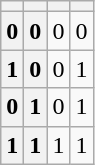<table class="wikitable" style="text-align: center">
<tr>
<th></th>
<th></th>
<th></th>
<th></th>
</tr>
<tr>
<th>0</th>
<th>0</th>
<td>0</td>
<td>0</td>
</tr>
<tr>
<th>1</th>
<th>0</th>
<td>0</td>
<td>1</td>
</tr>
<tr>
<th>0</th>
<th>1</th>
<td>0</td>
<td>1</td>
</tr>
<tr>
<th>1</th>
<th>1</th>
<td>1</td>
<td>1</td>
</tr>
</table>
